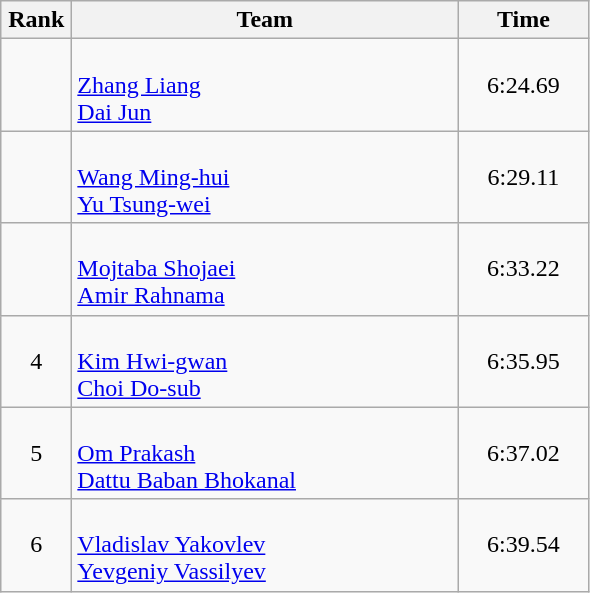<table class=wikitable style="text-align:center">
<tr>
<th width=40>Rank</th>
<th width=250>Team</th>
<th width=80>Time</th>
</tr>
<tr>
<td></td>
<td align=left><br><a href='#'>Zhang Liang</a><br><a href='#'>Dai Jun</a></td>
<td>6:24.69</td>
</tr>
<tr>
<td></td>
<td align=left><br><a href='#'>Wang Ming-hui</a><br><a href='#'>Yu Tsung-wei</a></td>
<td>6:29.11</td>
</tr>
<tr>
<td></td>
<td align=left><br><a href='#'>Mojtaba Shojaei</a><br><a href='#'>Amir Rahnama</a></td>
<td>6:33.22</td>
</tr>
<tr>
<td>4</td>
<td align=left><br><a href='#'>Kim Hwi-gwan</a><br><a href='#'>Choi Do-sub</a></td>
<td>6:35.95</td>
</tr>
<tr>
<td>5</td>
<td align=left><br><a href='#'>Om Prakash</a><br><a href='#'>Dattu Baban Bhokanal</a></td>
<td>6:37.02</td>
</tr>
<tr>
<td>6</td>
<td align=left><br><a href='#'>Vladislav Yakovlev</a><br><a href='#'>Yevgeniy Vassilyev</a></td>
<td>6:39.54</td>
</tr>
</table>
